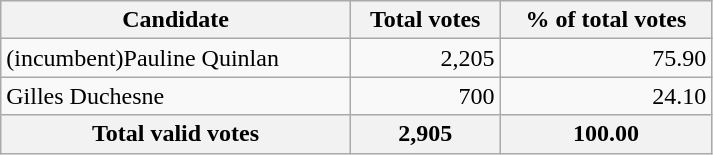<table style="width:475px;" class="wikitable">
<tr bgcolor="#EEEEEE">
<th align="left">Candidate</th>
<th align="right">Total votes</th>
<th align="right">% of total votes</th>
</tr>
<tr>
<td align="left">(incumbent)Pauline Quinlan</td>
<td align="right">2,205</td>
<td align="right">75.90</td>
</tr>
<tr>
<td align="left">Gilles Duchesne</td>
<td align="right">700</td>
<td align="right">24.10</td>
</tr>
<tr bgcolor="#EEEEEE">
<th align="left">Total valid votes</th>
<th align="right"><strong>2,905</strong></th>
<th align="right"><strong>100.00</strong></th>
</tr>
</table>
